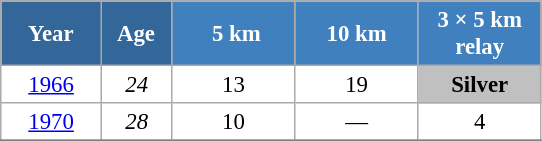<table class="wikitable" style="font-size:95%; text-align:center; border:grey solid 1px; border-collapse:collapse; background:#ffffff;">
<tr>
<th style="background-color:#369; color:white; width:60px;"> Year </th>
<th style="background-color:#369; color:white; width:40px;"> Age </th>
<th style="background-color:#4180be; color:white; width:75px;"> 5 km</th>
<th style="background-color:#4180be; color:white; width:75px;"> 10 km </th>
<th style="background-color:#4180be; color:white; width:75px;"> 3 × 5 km <br> relay </th>
</tr>
<tr>
<td><a href='#'>1966</a></td>
<td><em>24</em></td>
<td>13</td>
<td>19</td>
<td style="background:silver;"><strong>Silver</strong></td>
</tr>
<tr>
<td><a href='#'>1970</a></td>
<td><em>28</em></td>
<td>10</td>
<td>—</td>
<td>4</td>
</tr>
<tr>
</tr>
</table>
